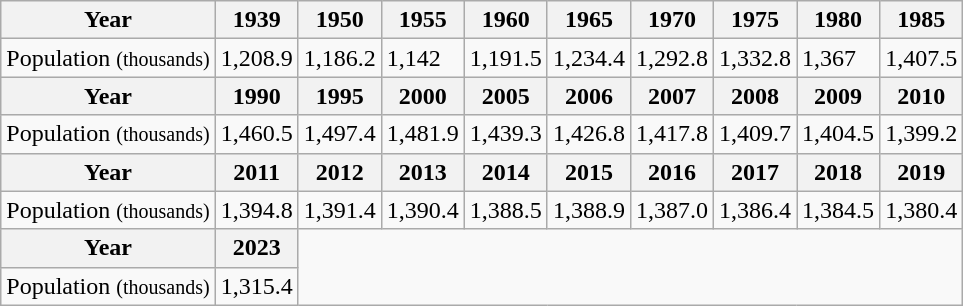<table class="wikitable">
<tr>
<th>Year</th>
<th>1939</th>
<th>1950</th>
<th>1955</th>
<th>1960</th>
<th>1965</th>
<th>1970</th>
<th>1975</th>
<th>1980</th>
<th>1985</th>
</tr>
<tr>
<td>Population <small>(thousands)</small></td>
<td>1,208.9</td>
<td>1,186.2</td>
<td>1,142</td>
<td>1,191.5</td>
<td>1,234.4</td>
<td>1,292.8</td>
<td>1,332.8</td>
<td>1,367</td>
<td>1,407.5</td>
</tr>
<tr>
<th>Year</th>
<th>1990</th>
<th>1995</th>
<th>2000</th>
<th>2005</th>
<th>2006</th>
<th>2007</th>
<th>2008</th>
<th>2009</th>
<th>2010</th>
</tr>
<tr>
<td>Population <small>(thousands)</small></td>
<td>1,460.5</td>
<td>1,497.4</td>
<td>1,481.9</td>
<td>1,439.3</td>
<td>1,426.8</td>
<td>1,417.8</td>
<td>1,409.7</td>
<td>1,404.5</td>
<td>1,399.2</td>
</tr>
<tr>
<th>Year</th>
<th>2011</th>
<th>2012</th>
<th>2013</th>
<th>2014</th>
<th>2015</th>
<th>2016</th>
<th>2017</th>
<th>2018</th>
<th>2019</th>
</tr>
<tr>
<td>Population <small>(thousands)</small></td>
<td>1,394.8</td>
<td>1,391.4</td>
<td>1,390.4</td>
<td>1,388.5</td>
<td>1,388.9</td>
<td>1,387.0</td>
<td>1,386.4</td>
<td>1,384.5</td>
<td>1,380.4</td>
</tr>
<tr>
<th>Year</th>
<th>2023</th>
</tr>
<tr>
<td>Population <small>(thousands)</small></td>
<td>1,315.4</td>
</tr>
</table>
